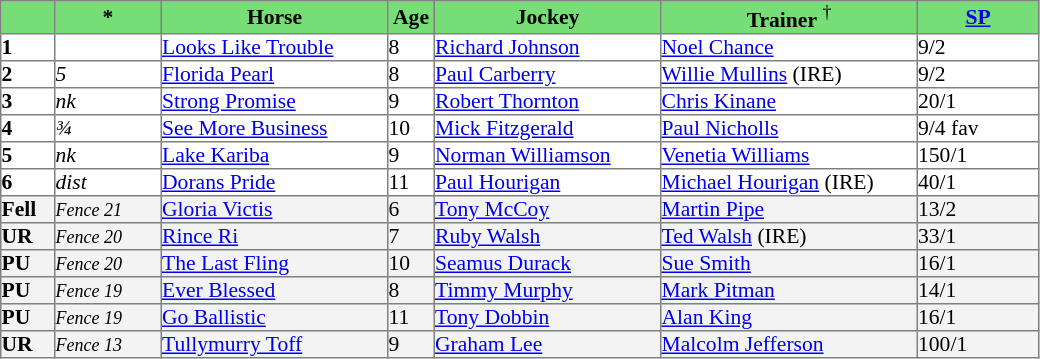<table border="1" cellpadding="0" style="border-collapse: collapse; font-size:90%">
<tr bgcolor="#77dd77" align="center">
<td width="35px"></td>
<td width="70px"><strong>*</strong></td>
<td width="150px"><strong>Horse</strong></td>
<td width="30px"><strong>Age</strong></td>
<td width="150px"><strong>Jockey</strong></td>
<td width="170px"><strong>Trainer</strong> <sup>†</sup></td>
<td width="80px"><strong><a href='#'>SP</a></strong></td>
</tr>
<tr>
<td><strong>1</strong></td>
<td></td>
<td><a href='#'>Looks Like Trouble</a></td>
<td>8</td>
<td><a href='#'>Richard Johnson</a></td>
<td><a href='#'>Noel Chance</a></td>
<td>9/2</td>
</tr>
<tr>
<td><strong>2</strong></td>
<td><em>5</em></td>
<td><a href='#'>Florida Pearl</a></td>
<td>8</td>
<td><a href='#'>Paul Carberry</a></td>
<td><a href='#'>Willie Mullins</a> (IRE)</td>
<td>9/2</td>
</tr>
<tr>
<td><strong>3</strong></td>
<td><em>nk</em></td>
<td><a href='#'>Strong Promise</a></td>
<td>9</td>
<td><a href='#'>Robert Thornton</a></td>
<td><a href='#'>Chris Kinane</a></td>
<td>20/1</td>
</tr>
<tr>
<td><strong>4</strong></td>
<td><em>¾</em></td>
<td><a href='#'>See More Business</a></td>
<td>10</td>
<td><a href='#'>Mick Fitzgerald</a></td>
<td><a href='#'>Paul Nicholls</a></td>
<td>9/4 fav</td>
</tr>
<tr>
<td><strong>5</strong></td>
<td><em>nk</em></td>
<td><a href='#'>Lake Kariba</a></td>
<td>9</td>
<td><a href='#'>Norman Williamson</a></td>
<td><a href='#'>Venetia Williams</a></td>
<td>150/1</td>
</tr>
<tr>
<td><strong>6</strong></td>
<td><em>dist</em></td>
<td><a href='#'>Dorans Pride</a></td>
<td>11</td>
<td><a href='#'>Paul Hourigan</a></td>
<td><a href='#'>Michael Hourigan</a> (IRE)</td>
<td>40/1</td>
</tr>
<tr bgcolor="#f3f3f3">
<td><strong>Fell</strong></td>
<td><small><em>Fence 21</em></small></td>
<td><a href='#'>Gloria Victis</a></td>
<td>6</td>
<td><a href='#'>Tony McCoy</a></td>
<td><a href='#'>Martin Pipe</a></td>
<td>13/2</td>
</tr>
<tr bgcolor="#f3f3f3">
<td><strong>UR</strong></td>
<td><small><em>Fence 20</em></small></td>
<td><a href='#'>Rince Ri</a></td>
<td>7</td>
<td><a href='#'>Ruby Walsh</a></td>
<td><a href='#'>Ted Walsh</a> (IRE)</td>
<td>33/1</td>
</tr>
<tr bgcolor="#f3f3f3">
<td><strong>PU</strong></td>
<td><small><em>Fence 20</em></small></td>
<td><a href='#'>The Last Fling</a></td>
<td>10</td>
<td><a href='#'>Seamus Durack</a></td>
<td><a href='#'>Sue Smith</a></td>
<td>16/1</td>
</tr>
<tr bgcolor="#f3f3f3">
<td><strong>PU</strong></td>
<td><small><em>Fence 19</em></small></td>
<td><a href='#'>Ever Blessed</a></td>
<td>8</td>
<td><a href='#'>Timmy Murphy</a></td>
<td><a href='#'>Mark Pitman</a></td>
<td>14/1</td>
</tr>
<tr bgcolor="#f3f3f3">
<td><strong>PU</strong></td>
<td><small><em>Fence 19</em></small></td>
<td><a href='#'>Go Ballistic</a></td>
<td>11</td>
<td><a href='#'>Tony Dobbin</a></td>
<td><a href='#'>Alan King</a></td>
<td>16/1</td>
</tr>
<tr bgcolor="#f3f3f3">
<td><strong>UR</strong></td>
<td><small><em>Fence 13</em></small></td>
<td><a href='#'>Tullymurry Toff</a></td>
<td>9</td>
<td><a href='#'>Graham Lee</a></td>
<td><a href='#'>Malcolm Jefferson</a></td>
<td>100/1</td>
</tr>
</table>
